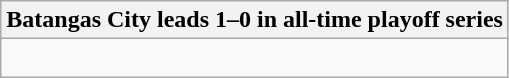<table class="wikitable collapsible collapsed">
<tr>
<th>Batangas City leads 1–0 in all-time playoff series</th>
</tr>
<tr>
<td><br></td>
</tr>
</table>
